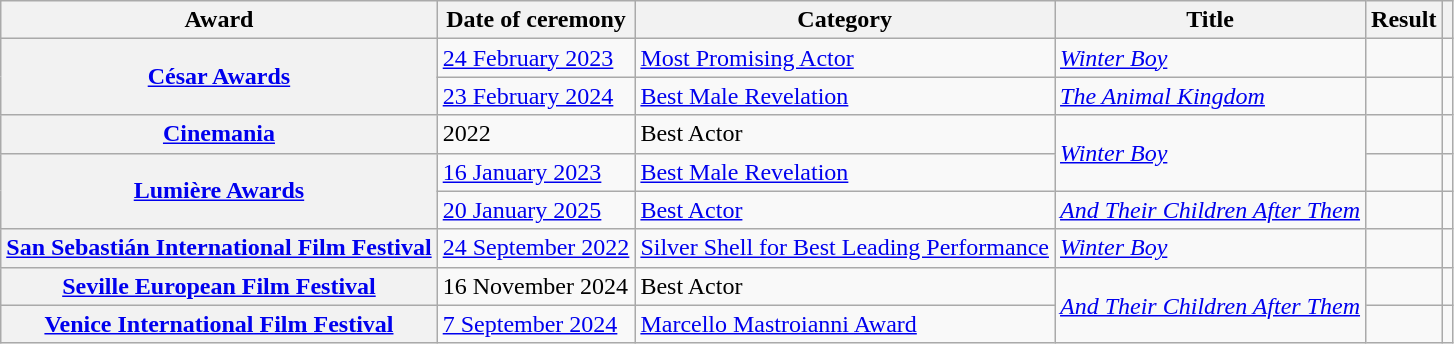<table class="wikitable plainrowheaders sortable">
<tr>
<th scope="col">Award</th>
<th scope="col">Date of ceremony</th>
<th scope="col">Category</th>
<th scope="col">Title</th>
<th scope="col">Result</th>
<th scope="col" class="unsortable"></th>
</tr>
<tr>
<th scope="row" rowspan="2"><a href='#'>César Awards</a></th>
<td><a href='#'>24 February 2023</a></td>
<td><a href='#'>Most Promising Actor</a></td>
<td><em><a href='#'>Winter Boy</a></em></td>
<td></td>
<td align="center"></td>
</tr>
<tr>
<td><a href='#'>23 February 2024</a></td>
<td><a href='#'>Best Male Revelation</a></td>
<td><em><a href='#'>The Animal Kingdom</a></em></td>
<td></td>
<td align="center"></td>
</tr>
<tr>
<th scope="row"><a href='#'>Cinemania</a></th>
<td>2022</td>
<td>Best Actor</td>
<td rowspan="2"><em><a href='#'>Winter Boy</a></em></td>
<td></td>
<td align="center"></td>
</tr>
<tr>
<th rowspan="2" scope="row"><a href='#'>Lumière Awards</a></th>
<td><a href='#'>16 January 2023</a></td>
<td><a href='#'>Best Male Revelation</a></td>
<td></td>
<td align="center"></td>
</tr>
<tr>
<td><a href='#'>20 January 2025</a></td>
<td><a href='#'>Best Actor</a></td>
<td><em><a href='#'>And Their Children After Them</a></em></td>
<td></td>
<td align="center"></td>
</tr>
<tr>
<th scope="row"><a href='#'>San Sebastián International Film Festival</a></th>
<td><a href='#'>24 September 2022</a></td>
<td><a href='#'>Silver Shell for Best Leading Performance</a></td>
<td><em><a href='#'>Winter Boy</a></em></td>
<td></td>
<td align="center"></td>
</tr>
<tr>
<th scope="row"><a href='#'>Seville European Film Festival</a></th>
<td>16 November 2024</td>
<td>Best Actor</td>
<td rowspan="2"><a href='#'><em>And Their Children After Them</em></a></td>
<td></td>
<td align="center"></td>
</tr>
<tr>
<th scope="row"><a href='#'>Venice International Film Festival</a></th>
<td><a href='#'>7 September 2024</a></td>
<td><a href='#'>Marcello Mastroianni Award</a></td>
<td></td>
<td align="center"></td>
</tr>
</table>
